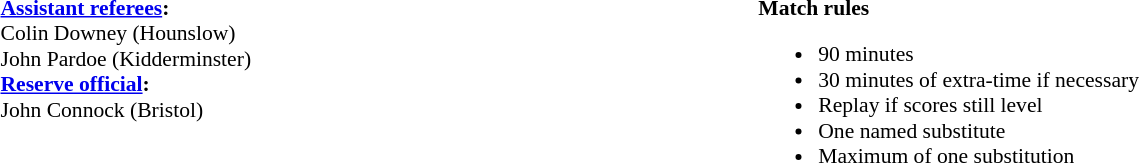<table style="width:100%; font-size:90%;">
<tr>
<td style="width:40%; vertical-align:top;"><br><strong><a href='#'>Assistant referees</a>:</strong>
<br>Colin Downey (Hounslow)
<br>John Pardoe (Kidderminster)
<br><strong><a href='#'>Reserve official</a>:</strong>
<br>John Connock (Bristol)</td>
<td style="width:60%; vertical-align:top;"><br><strong>Match rules</strong><ul><li>90 minutes</li><li>30 minutes of extra-time if necessary</li><li>Replay if scores still level</li><li>One named substitute</li><li>Maximum of one substitution</li></ul></td>
</tr>
</table>
